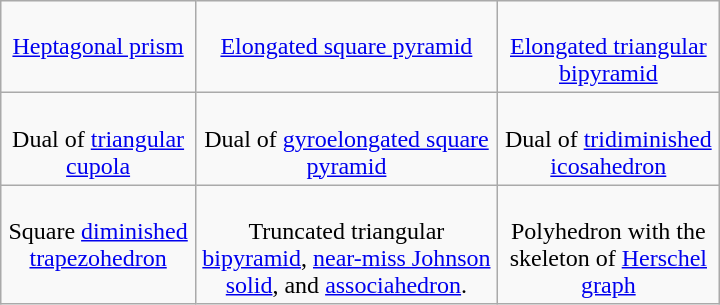<table class=wikitable width=480>
<tr align=center valign=top>
<td><br><a href='#'>Heptagonal prism</a></td>
<td><br><a href='#'>Elongated square pyramid</a></td>
<td><br><a href='#'>Elongated triangular bipyramid</a></td>
</tr>
<tr align=center valign=top>
<td><br>Dual of <a href='#'>triangular cupola</a></td>
<td><br>Dual of <a href='#'>gyroelongated square pyramid</a></td>
<td><br>Dual of <a href='#'>tridiminished icosahedron</a></td>
</tr>
<tr align=center valign=top>
<td><br>Square <a href='#'>diminished trapezohedron</a></td>
<td><br>Truncated triangular <a href='#'>bipyramid</a>,  <a href='#'>near-miss Johnson solid</a>, and <a href='#'>associahedron</a>.</td>
<td><br>Polyhedron with the skeleton of <a href='#'>Herschel graph</a></td>
</tr>
</table>
